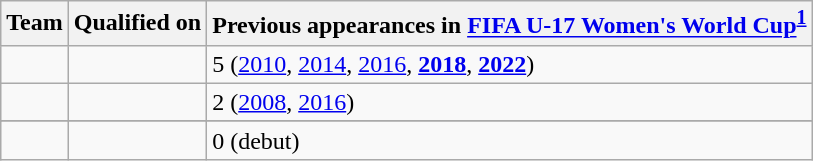<table class="wikitable sortable">
<tr>
<th>Team</th>
<th>Qualified on</th>
<th data-sort-type="number">Previous appearances in <a href='#'>FIFA U-17 Women's World Cup</a><sup><strong><a href='#'>1</a></strong></sup></th>
</tr>
<tr>
<td></td>
<td></td>
<td>5 (<a href='#'>2010</a>, <a href='#'>2014</a>, <a href='#'>2016</a>, <strong><a href='#'>2018</a></strong>, <strong><a href='#'>2022</a></strong>)</td>
</tr>
<tr>
<td></td>
<td></td>
<td>2 (<a href='#'>2008</a>, <a href='#'>2016</a>)</td>
</tr>
<tr>
</tr>
<tr>
<td></td>
<td></td>
<td>0 (debut)</td>
</tr>
</table>
